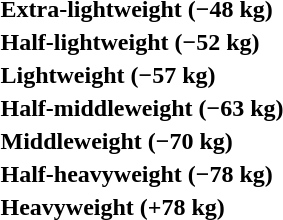<table>
<tr>
<th rowspan=2 style="text-align:left;">Extra-lightweight (−48 kg)</th>
<td rowspan=2></td>
<td rowspan=2></td>
<td></td>
</tr>
<tr>
<td></td>
</tr>
<tr>
<th rowspan=2 style="text-align:left;">Half-lightweight (−52 kg)</th>
<td rowspan=2></td>
<td rowspan=2></td>
<td></td>
</tr>
<tr>
<td></td>
</tr>
<tr>
<th rowspan=2 style="text-align:left;">Lightweight (−57 kg)</th>
<td rowspan=2></td>
<td rowspan=2></td>
<td></td>
</tr>
<tr>
<td></td>
</tr>
<tr>
<th rowspan=2 style="text-align:left;">Half-middleweight (−63 kg)</th>
<td rowspan=2></td>
<td rowspan=2></td>
<td></td>
</tr>
<tr>
<td></td>
</tr>
<tr>
<th rowspan=2 style="text-align:left;">Middleweight (−70 kg)</th>
<td rowspan=2></td>
<td rowspan=2></td>
<td></td>
</tr>
<tr>
<td></td>
</tr>
<tr>
<th rowspan=2 style="text-align:left;">Half-heavyweight (−78 kg)</th>
<td rowspan=2></td>
<td rowspan=2></td>
<td></td>
</tr>
<tr>
<td></td>
</tr>
<tr>
<th rowspan=2 style="text-align:left;">Heavyweight (+78 kg)</th>
<td rowspan=2></td>
<td rowspan=2></td>
<td></td>
</tr>
<tr>
<td></td>
</tr>
</table>
